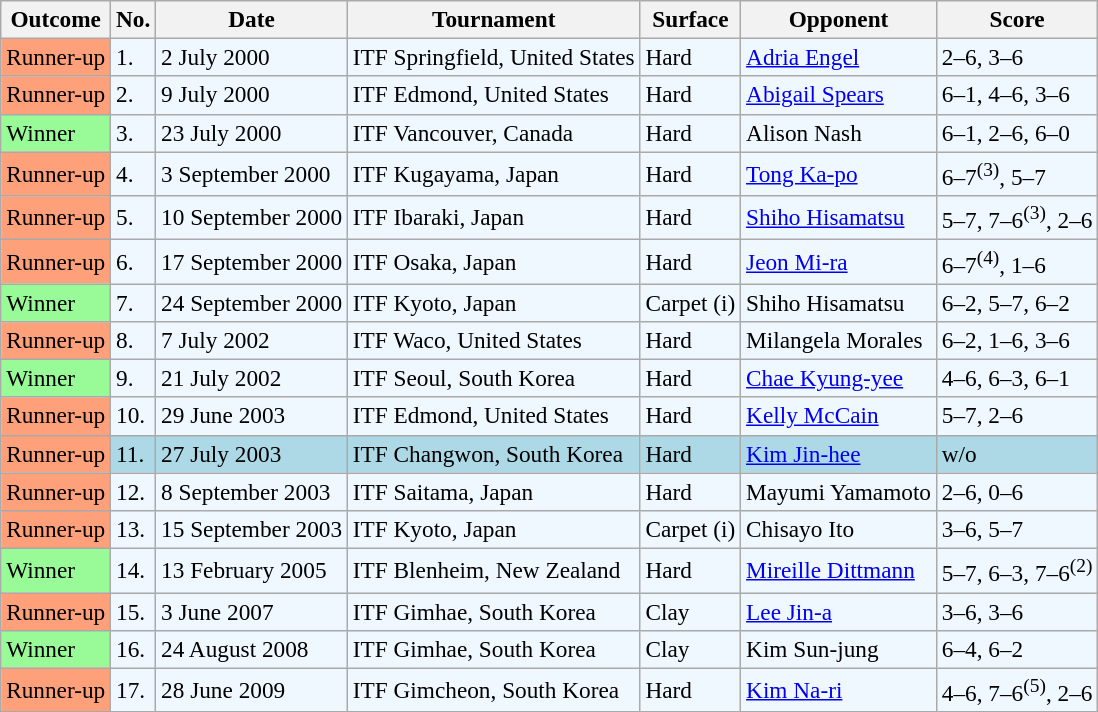<table class="sortable wikitable" style=font-size:97%>
<tr>
<th>Outcome</th>
<th>No.</th>
<th>Date</th>
<th>Tournament</th>
<th>Surface</th>
<th>Opponent</th>
<th class="unsortable">Score</th>
</tr>
<tr bgcolor="#f0f8ff">
<td bgcolor=FEA07A>Runner-up</td>
<td>1.</td>
<td>2 July 2000</td>
<td>ITF Springfield, United States</td>
<td>Hard</td>
<td> <a href='#'>Adria Engel</a></td>
<td>2–6, 3–6</td>
</tr>
<tr bgcolor="#f0f8ff">
<td bgcolor=FEA07A>Runner-up</td>
<td>2.</td>
<td>9 July 2000</td>
<td>ITF Edmond, United States</td>
<td>Hard</td>
<td> <a href='#'>Abigail Spears</a></td>
<td>6–1, 4–6, 3–6</td>
</tr>
<tr style="background:#f0f8ff;">
<td bgcolor="98FB98">Winner</td>
<td>3.</td>
<td>23 July 2000</td>
<td>ITF Vancouver, Canada</td>
<td>Hard</td>
<td> Alison Nash</td>
<td>6–1, 2–6, 6–0</td>
</tr>
<tr bgcolor="#f0f8ff">
<td bgcolor=FEA07A>Runner-up</td>
<td>4.</td>
<td>3 September 2000</td>
<td>ITF Kugayama, Japan</td>
<td>Hard</td>
<td> <a href='#'>Tong Ka-po</a></td>
<td>6–7<sup>(3)</sup>, 5–7</td>
</tr>
<tr bgcolor="#f0f8ff">
<td bgcolor=FEA07A>Runner-up</td>
<td>5.</td>
<td>10 September 2000</td>
<td>ITF Ibaraki, Japan</td>
<td>Hard</td>
<td> <a href='#'>Shiho Hisamatsu</a></td>
<td>5–7, 7–6<sup>(3)</sup>, 2–6</td>
</tr>
<tr bgcolor="#f0f8ff">
<td bgcolor=FEA07A>Runner-up</td>
<td>6.</td>
<td>17 September 2000</td>
<td>ITF Osaka, Japan</td>
<td>Hard</td>
<td> <a href='#'>Jeon Mi-ra</a></td>
<td>6–7<sup>(4)</sup>, 1–6</td>
</tr>
<tr style="background:#f0f8ff;">
<td bgcolor="98FB98">Winner</td>
<td>7.</td>
<td>24 September 2000</td>
<td>ITF Kyoto, Japan</td>
<td>Carpet (i)</td>
<td> Shiho Hisamatsu</td>
<td>6–2, 5–7, 6–2</td>
</tr>
<tr bgcolor="#f0f8ff">
<td bgcolor=FEA07A>Runner-up</td>
<td>8.</td>
<td>7 July 2002</td>
<td>ITF Waco, United States</td>
<td>Hard</td>
<td> Milangela Morales</td>
<td>6–2, 1–6, 3–6</td>
</tr>
<tr bgcolor="#f0f8ff">
<td bgcolor="98FB98">Winner</td>
<td>9.</td>
<td>21 July 2002</td>
<td>ITF Seoul, South Korea</td>
<td>Hard</td>
<td> <a href='#'>Chae Kyung-yee</a></td>
<td>4–6, 6–3, 6–1</td>
</tr>
<tr bgcolor="#f0f8ff">
<td bgcolor=FEA07A>Runner-up</td>
<td>10.</td>
<td>29 June 2003</td>
<td>ITF Edmond, United States</td>
<td>Hard</td>
<td> <a href='#'>Kelly McCain</a></td>
<td>5–7, 2–6</td>
</tr>
<tr bgcolor="lightblue">
<td bgcolor=FEA07A>Runner-up</td>
<td>11.</td>
<td>27 July 2003</td>
<td>ITF Changwon, South Korea</td>
<td>Hard</td>
<td> <a href='#'>Kim Jin-hee</a></td>
<td>w/o</td>
</tr>
<tr bgcolor="#f0f8ff">
<td bgcolor=FEA07A>Runner-up</td>
<td>12.</td>
<td>8 September 2003</td>
<td>ITF Saitama, Japan</td>
<td>Hard</td>
<td> Mayumi Yamamoto</td>
<td>2–6, 0–6</td>
</tr>
<tr bgcolor="#f0f8ff">
<td bgcolor=FEA07A>Runner-up</td>
<td>13.</td>
<td>15 September 2003</td>
<td>ITF Kyoto, Japan</td>
<td>Carpet (i)</td>
<td> Chisayo Ito</td>
<td>3–6, 5–7</td>
</tr>
<tr bgcolor="#f0f8ff">
<td bgcolor="98FB98">Winner</td>
<td>14.</td>
<td>13 February 2005</td>
<td>ITF Blenheim, New Zealand</td>
<td>Hard</td>
<td> <a href='#'>Mireille Dittmann</a></td>
<td>5–7, 6–3, 7–6<sup>(2)</sup></td>
</tr>
<tr bgcolor="#f0f8ff">
<td bgcolor=FEA07A>Runner-up</td>
<td>15.</td>
<td>3 June 2007</td>
<td>ITF Gimhae, South Korea</td>
<td>Clay</td>
<td> <a href='#'>Lee Jin-a</a></td>
<td>3–6, 3–6</td>
</tr>
<tr bgcolor="#f0f8ff">
<td bgcolor="98FB98">Winner</td>
<td>16.</td>
<td>24 August 2008</td>
<td>ITF Gimhae, South Korea</td>
<td>Clay</td>
<td> Kim Sun-jung</td>
<td>6–4, 6–2</td>
</tr>
<tr bgcolor="#f0f8ff">
<td bgcolor=FEA07A>Runner-up</td>
<td>17.</td>
<td>28 June 2009</td>
<td>ITF Gimcheon, South Korea</td>
<td>Hard</td>
<td> <a href='#'>Kim Na-ri</a></td>
<td>4–6, 7–6<sup>(5)</sup>, 2–6</td>
</tr>
</table>
